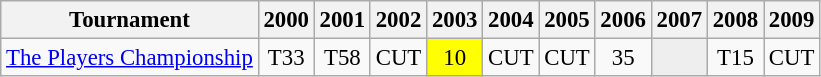<table class="wikitable" style="font-size:95%;text-align:center;">
<tr>
<th>Tournament</th>
<th>2000</th>
<th>2001</th>
<th>2002</th>
<th>2003</th>
<th>2004</th>
<th>2005</th>
<th>2006</th>
<th>2007</th>
<th>2008</th>
<th>2009</th>
</tr>
<tr>
<td align=left><a href='#'>The Players Championship</a></td>
<td>T33</td>
<td>T58</td>
<td>CUT</td>
<td style="background:yellow;">10</td>
<td>CUT</td>
<td>CUT</td>
<td>35</td>
<td style="background:#eeeeee;"></td>
<td>T15</td>
<td>CUT</td>
</tr>
</table>
